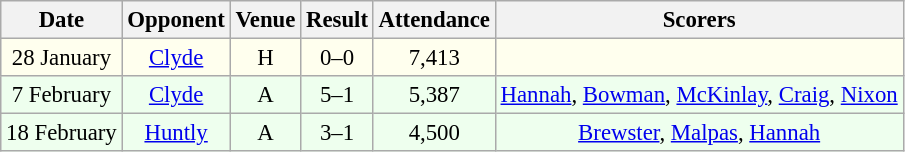<table class="wikitable sortable" style="font-size:95%; text-align:center">
<tr>
<th>Date</th>
<th>Opponent</th>
<th>Venue</th>
<th>Result</th>
<th>Attendance</th>
<th>Scorers</th>
</tr>
<tr style="background:#ffe;">
<td>28 January</td>
<td><a href='#'>Clyde</a></td>
<td>H</td>
<td>0–0</td>
<td>7,413</td>
<td></td>
</tr>
<tr style="background:#efe;">
<td>7 February</td>
<td><a href='#'>Clyde</a></td>
<td>A</td>
<td>5–1</td>
<td>5,387</td>
<td><a href='#'>Hannah</a>, <a href='#'>Bowman</a>, <a href='#'>McKinlay</a>, <a href='#'>Craig</a>, <a href='#'>Nixon</a></td>
</tr>
<tr style="background:#efe;">
<td>18 February</td>
<td><a href='#'>Huntly</a></td>
<td>A</td>
<td>3–1</td>
<td>4,500</td>
<td><a href='#'>Brewster</a>, <a href='#'>Malpas</a>, <a href='#'>Hannah</a></td>
</tr>
</table>
